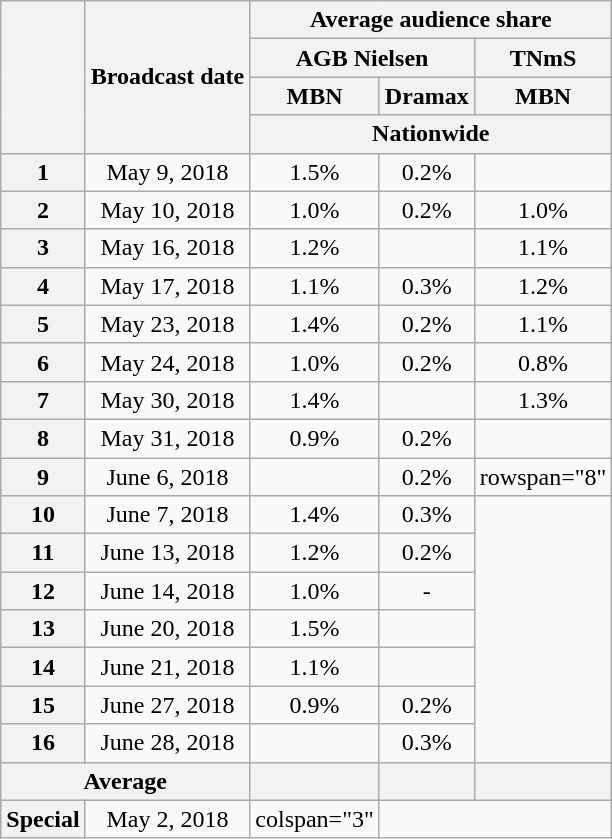<table class="wikitable"  style="text-align:center">
<tr>
<th rowspan="4"></th>
<th rowspan="4">Broadcast date</th>
<th colspan="3">Average audience share</th>
</tr>
<tr>
<th colspan="2"><strong>AGB Nielsen</strong></th>
<th>TNmS</th>
</tr>
<tr>
<th><strong>MBN</strong></th>
<th><strong>Dramax</strong></th>
<th><strong>MBN</strong></th>
</tr>
<tr>
<th colspan="3">Nationwide</th>
</tr>
<tr>
<th>1</th>
<td>May 9, 2018</td>
<td>1.5%</td>
<td>0.2%</td>
<td></td>
</tr>
<tr>
<th>2</th>
<td>May 10, 2018</td>
<td>1.0%</td>
<td>0.2%</td>
<td>1.0%</td>
</tr>
<tr>
<th>3</th>
<td>May 16, 2018</td>
<td>1.2%</td>
<td></td>
<td>1.1%</td>
</tr>
<tr>
<th>4</th>
<td>May 17, 2018</td>
<td>1.1%</td>
<td>0.3%</td>
<td>1.2%</td>
</tr>
<tr>
<th>5</th>
<td>May 23, 2018</td>
<td>1.4%</td>
<td>0.2%</td>
<td>1.1%</td>
</tr>
<tr>
<th>6</th>
<td>May 24, 2018</td>
<td>1.0%</td>
<td>0.2%</td>
<td>0.8%</td>
</tr>
<tr>
<th>7</th>
<td>May 30, 2018</td>
<td>1.4%</td>
<td></td>
<td>1.3%</td>
</tr>
<tr>
<th>8</th>
<td>May 31, 2018</td>
<td>0.9%</td>
<td>0.2%</td>
<td></td>
</tr>
<tr>
<th>9</th>
<td>June 6, 2018</td>
<td></td>
<td>0.2%</td>
<td>rowspan="8" </td>
</tr>
<tr>
<th>10</th>
<td>June 7, 2018</td>
<td>1.4%</td>
<td>0.3%</td>
</tr>
<tr>
<th>11</th>
<td>June 13, 2018</td>
<td>1.2%</td>
<td>0.2%</td>
</tr>
<tr>
<th>12</th>
<td>June 14, 2018</td>
<td>1.0%</td>
<td>-</td>
</tr>
<tr>
<th>13</th>
<td>June 20, 2018</td>
<td>1.5%</td>
<td></td>
</tr>
<tr>
<th>14</th>
<td>June 21, 2018</td>
<td>1.1%</td>
<td></td>
</tr>
<tr>
<th>15</th>
<td>June 27, 2018</td>
<td>0.9%</td>
<td>0.2%</td>
</tr>
<tr>
<th>16</th>
<td>June 28, 2018</td>
<td></td>
<td>0.3%</td>
</tr>
<tr>
<th colspan="2">Average</th>
<th></th>
<th></th>
<th></th>
</tr>
<tr>
<th>Special</th>
<td>May 2, 2018</td>
<td>colspan="3" </td>
</tr>
</table>
